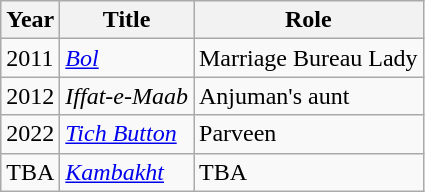<table class="wikitable sortable plainrowheaders">
<tr style="text-align:center;">
<th scope="col">Year</th>
<th scope="col">Title</th>
<th scope="col">Role</th>
</tr>
<tr>
<td>2011</td>
<td><em><a href='#'>Bol</a></em></td>
<td>Marriage Bureau Lady</td>
</tr>
<tr>
<td>2012</td>
<td><em>Iffat-e-Maab</em></td>
<td>Anjuman's aunt</td>
</tr>
<tr>
<td>2022</td>
<td><em><a href='#'>Tich Button</a></em></td>
<td>Parveen</td>
</tr>
<tr>
<td>TBA</td>
<td><em><a href='#'>Kambakht</a></em></td>
<td>TBA</td>
</tr>
</table>
